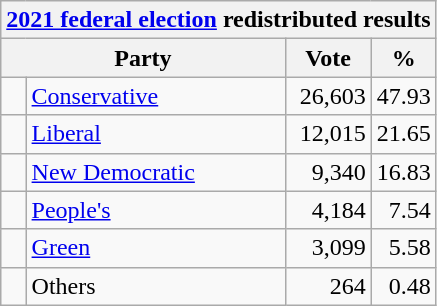<table class="wikitable">
<tr>
<th colspan="4"><a href='#'>2021 federal election</a> redistributed results</th>
</tr>
<tr>
<th bgcolor="#DDDDFF" width="130px" colspan="2">Party</th>
<th bgcolor="#DDDDFF" width="50px">Vote</th>
<th bgcolor="#DDDDFF" width="30px">%</th>
</tr>
<tr>
<td> </td>
<td><a href='#'>Conservative</a></td>
<td align=right>26,603</td>
<td align=right>47.93</td>
</tr>
<tr>
<td> </td>
<td><a href='#'>Liberal</a></td>
<td align=right>12,015</td>
<td align=right>21.65</td>
</tr>
<tr>
<td> </td>
<td><a href='#'>New Democratic</a></td>
<td align=right>9,340</td>
<td align=right>16.83</td>
</tr>
<tr>
<td> </td>
<td><a href='#'>People's</a></td>
<td align=right>4,184</td>
<td align=right>7.54</td>
</tr>
<tr>
<td> </td>
<td><a href='#'>Green</a></td>
<td align=right>3,099</td>
<td align=right>5.58</td>
</tr>
<tr>
<td> </td>
<td>Others</td>
<td align=right>264</td>
<td align=right>0.48</td>
</tr>
</table>
